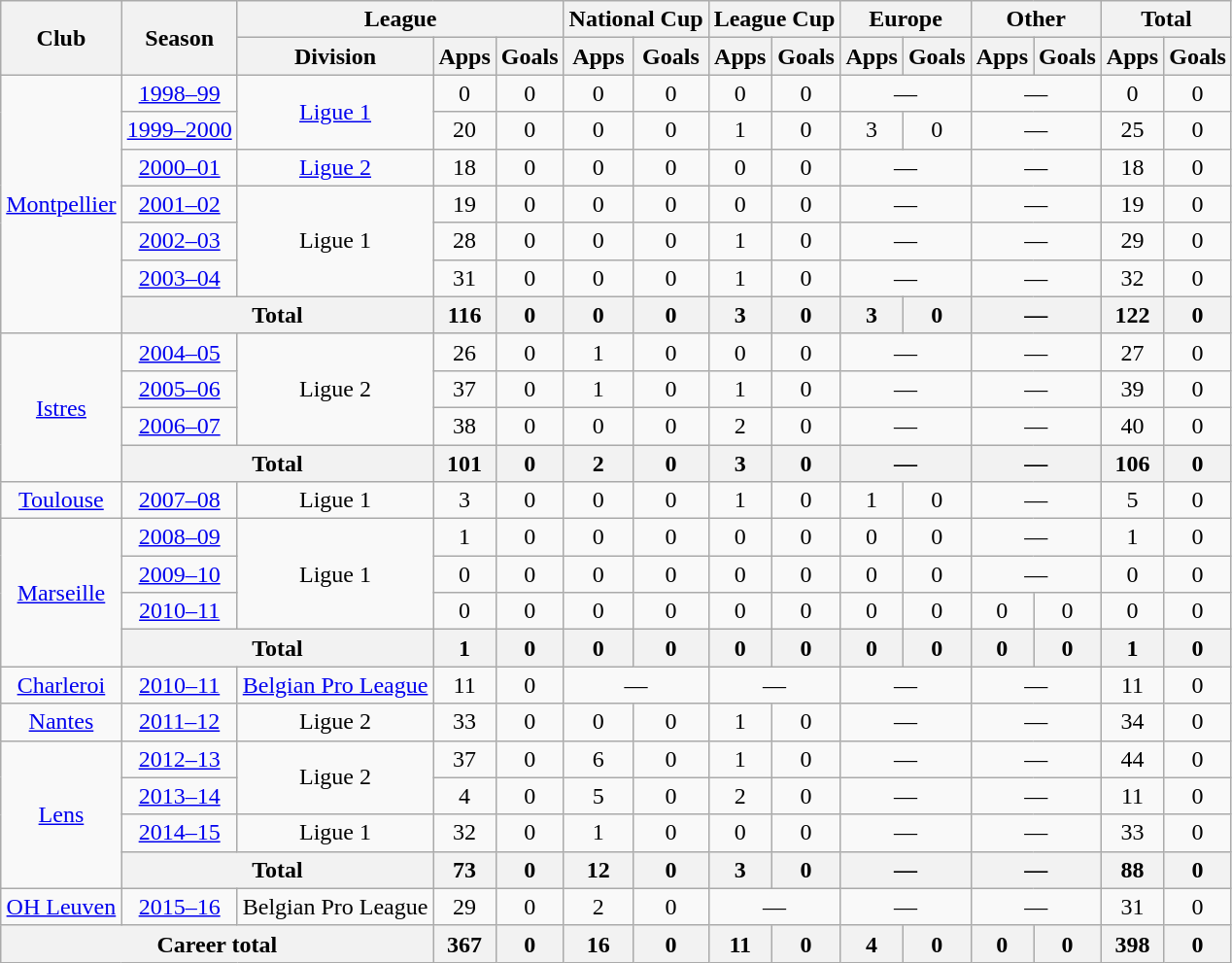<table class="wikitable" style="text-align: center">
<tr>
<th rowspan="2">Club</th>
<th rowspan="2">Season</th>
<th colspan="3">League</th>
<th colspan="2">National Cup</th>
<th colspan="2">League Cup</th>
<th colspan="2">Europe</th>
<th colspan="2">Other</th>
<th colspan="2">Total</th>
</tr>
<tr>
<th>Division</th>
<th>Apps</th>
<th>Goals</th>
<th>Apps</th>
<th>Goals</th>
<th>Apps</th>
<th>Goals</th>
<th>Apps</th>
<th>Goals</th>
<th>Apps</th>
<th>Goals</th>
<th>Apps</th>
<th>Goals</th>
</tr>
<tr>
<td rowspan="7"><a href='#'>Montpellier</a></td>
<td><a href='#'>1998–99</a></td>
<td rowspan="2"><a href='#'>Ligue 1</a></td>
<td>0</td>
<td>0</td>
<td>0</td>
<td>0</td>
<td>0</td>
<td>0</td>
<td colspan="2">—</td>
<td colspan="2">—</td>
<td>0</td>
<td>0</td>
</tr>
<tr>
<td><a href='#'>1999–2000</a></td>
<td>20</td>
<td>0</td>
<td>0</td>
<td>0</td>
<td>1</td>
<td>0</td>
<td>3</td>
<td>0</td>
<td colspan="2">—</td>
<td>25</td>
<td>0</td>
</tr>
<tr>
<td><a href='#'>2000–01</a></td>
<td><a href='#'>Ligue 2</a></td>
<td>18</td>
<td>0</td>
<td>0</td>
<td>0</td>
<td>0</td>
<td>0</td>
<td colspan="2">—</td>
<td colspan="2">—</td>
<td>18</td>
<td>0</td>
</tr>
<tr>
<td><a href='#'>2001–02</a></td>
<td rowspan="3">Ligue 1</td>
<td>19</td>
<td>0</td>
<td>0</td>
<td>0</td>
<td>0</td>
<td>0</td>
<td colspan="2">—</td>
<td colspan="2">—</td>
<td>19</td>
<td>0</td>
</tr>
<tr>
<td><a href='#'>2002–03</a></td>
<td>28</td>
<td>0</td>
<td>0</td>
<td>0</td>
<td>1</td>
<td>0</td>
<td colspan="2">—</td>
<td colspan="2">—</td>
<td>29</td>
<td>0</td>
</tr>
<tr>
<td><a href='#'>2003–04</a></td>
<td>31</td>
<td>0</td>
<td>0</td>
<td>0</td>
<td>1</td>
<td>0</td>
<td colspan="2">—</td>
<td colspan="2">—</td>
<td>32</td>
<td>0</td>
</tr>
<tr>
<th colspan="2">Total</th>
<th>116</th>
<th>0</th>
<th>0</th>
<th>0</th>
<th>3</th>
<th>0</th>
<th>3</th>
<th>0</th>
<th colspan="2">—</th>
<th>122</th>
<th>0</th>
</tr>
<tr>
<td rowspan="4"><a href='#'>Istres</a></td>
<td><a href='#'>2004–05</a></td>
<td rowspan="3">Ligue 2</td>
<td>26</td>
<td>0</td>
<td>1</td>
<td>0</td>
<td>0</td>
<td>0</td>
<td colspan="2">—</td>
<td colspan="2">—</td>
<td>27</td>
<td>0</td>
</tr>
<tr>
<td><a href='#'>2005–06</a></td>
<td>37</td>
<td>0</td>
<td>1</td>
<td>0</td>
<td>1</td>
<td>0</td>
<td colspan="2">—</td>
<td colspan="2">—</td>
<td>39</td>
<td>0</td>
</tr>
<tr>
<td><a href='#'>2006–07</a></td>
<td>38</td>
<td>0</td>
<td>0</td>
<td>0</td>
<td>2</td>
<td>0</td>
<td colspan="2">—</td>
<td colspan="2">—</td>
<td>40</td>
<td>0</td>
</tr>
<tr>
<th colspan="2">Total</th>
<th>101</th>
<th>0</th>
<th>2</th>
<th>0</th>
<th>3</th>
<th>0</th>
<th colspan="2">—</th>
<th colspan="2">—</th>
<th>106</th>
<th>0</th>
</tr>
<tr>
<td><a href='#'>Toulouse</a></td>
<td><a href='#'>2007–08</a></td>
<td>Ligue 1</td>
<td>3</td>
<td>0</td>
<td>0</td>
<td>0</td>
<td>1</td>
<td>0</td>
<td>1</td>
<td>0</td>
<td colspan="2">—</td>
<td>5</td>
<td>0</td>
</tr>
<tr>
<td rowspan="4"><a href='#'>Marseille</a></td>
<td><a href='#'>2008–09</a></td>
<td rowspan="3">Ligue 1</td>
<td>1</td>
<td>0</td>
<td>0</td>
<td>0</td>
<td>0</td>
<td>0</td>
<td>0</td>
<td>0</td>
<td colspan="2">—</td>
<td>1</td>
<td>0</td>
</tr>
<tr>
<td><a href='#'>2009–10</a></td>
<td>0</td>
<td>0</td>
<td>0</td>
<td>0</td>
<td>0</td>
<td>0</td>
<td>0</td>
<td>0</td>
<td colspan="2">—</td>
<td>0</td>
<td>0</td>
</tr>
<tr>
<td><a href='#'>2010–11</a></td>
<td>0</td>
<td>0</td>
<td>0</td>
<td>0</td>
<td>0</td>
<td>0</td>
<td>0</td>
<td>0</td>
<td>0</td>
<td>0</td>
<td>0</td>
<td>0</td>
</tr>
<tr>
<th colspan="2">Total</th>
<th>1</th>
<th>0</th>
<th>0</th>
<th>0</th>
<th>0</th>
<th>0</th>
<th>0</th>
<th>0</th>
<th>0</th>
<th>0</th>
<th>1</th>
<th>0</th>
</tr>
<tr>
<td><a href='#'>Charleroi</a></td>
<td><a href='#'>2010–11</a></td>
<td><a href='#'>Belgian Pro League</a></td>
<td>11</td>
<td>0</td>
<td colspan="2">—</td>
<td colspan="2">—</td>
<td colspan="2">—</td>
<td colspan="2">—</td>
<td>11</td>
<td>0</td>
</tr>
<tr>
<td><a href='#'>Nantes</a></td>
<td><a href='#'>2011–12</a></td>
<td>Ligue 2</td>
<td>33</td>
<td>0</td>
<td>0</td>
<td>0</td>
<td>1</td>
<td>0</td>
<td colspan="2">—</td>
<td colspan="2">—</td>
<td>34</td>
<td>0</td>
</tr>
<tr>
<td rowspan="4"><a href='#'>Lens</a></td>
<td><a href='#'>2012–13</a></td>
<td rowspan="2">Ligue 2</td>
<td>37</td>
<td>0</td>
<td>6</td>
<td>0</td>
<td>1</td>
<td>0</td>
<td colspan="2">—</td>
<td colspan="2">—</td>
<td>44</td>
<td>0</td>
</tr>
<tr>
<td><a href='#'>2013–14</a></td>
<td>4</td>
<td>0</td>
<td>5</td>
<td>0</td>
<td>2</td>
<td>0</td>
<td colspan="2">—</td>
<td colspan="2">—</td>
<td>11</td>
<td>0</td>
</tr>
<tr>
<td><a href='#'>2014–15</a></td>
<td>Ligue 1</td>
<td>32</td>
<td>0</td>
<td>1</td>
<td>0</td>
<td>0</td>
<td>0</td>
<td colspan="2">—</td>
<td colspan="2">—</td>
<td>33</td>
<td>0</td>
</tr>
<tr>
<th colspan="2">Total</th>
<th>73</th>
<th>0</th>
<th>12</th>
<th>0</th>
<th>3</th>
<th>0</th>
<th colspan="2">—</th>
<th colspan="2">—</th>
<th>88</th>
<th>0</th>
</tr>
<tr>
<td><a href='#'>OH Leuven</a></td>
<td><a href='#'>2015–16</a></td>
<td>Belgian Pro League</td>
<td>29</td>
<td>0</td>
<td>2</td>
<td>0</td>
<td colspan="2">—</td>
<td colspan="2">—</td>
<td colspan="2">—</td>
<td>31</td>
<td>0</td>
</tr>
<tr>
<th colspan="3">Career total</th>
<th>367</th>
<th>0</th>
<th>16</th>
<th>0</th>
<th>11</th>
<th>0</th>
<th>4</th>
<th>0</th>
<th>0</th>
<th>0</th>
<th>398</th>
<th>0</th>
</tr>
</table>
